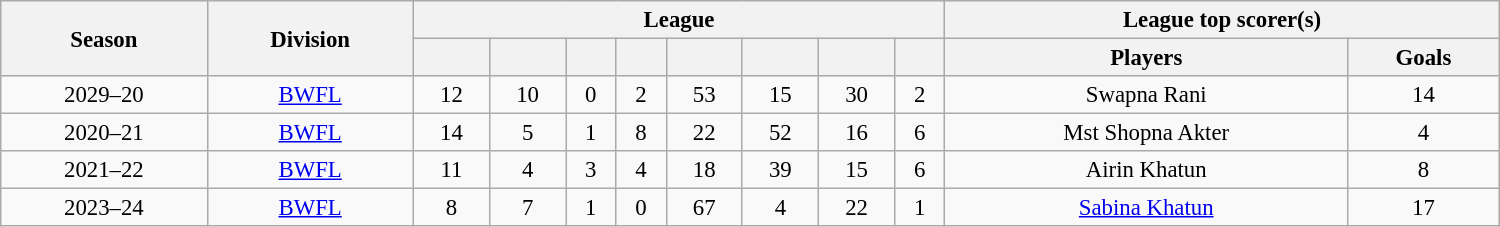<table class="wikitable sortable" style="text-align: center; font-size: 95%; width: 1000px"">
<tr>
<th rowspan="2">Season</th>
<th rowspan="2"><strong>Division</strong></th>
<th colspan="8">League</th>
<th colspan="2">League top scorer(s)</th>
</tr>
<tr>
<th></th>
<th></th>
<th></th>
<th></th>
<th></th>
<th></th>
<th></th>
<th></th>
<th>Players</th>
<th>Goals</th>
</tr>
<tr>
<td>2029–20</td>
<td><a href='#'>BWFL</a></td>
<td>12</td>
<td>10</td>
<td>0</td>
<td>2</td>
<td>53</td>
<td>15</td>
<td>30</td>
<td>2</td>
<td> Swapna Rani</td>
<td>14</td>
</tr>
<tr>
<td>2020–21</td>
<td><a href='#'>BWFL</a></td>
<td>14</td>
<td>5</td>
<td>1</td>
<td>8</td>
<td>22</td>
<td>52</td>
<td>16</td>
<td>6</td>
<td> Mst Shopna Akter</td>
<td>4</td>
</tr>
<tr>
<td>2021–22</td>
<td><a href='#'>BWFL</a></td>
<td>11</td>
<td>4</td>
<td>3</td>
<td>4</td>
<td>18</td>
<td>39</td>
<td>15</td>
<td>6</td>
<td> Airin Khatun</td>
<td>8</td>
</tr>
<tr>
<td>2023–24</td>
<td><a href='#'>BWFL</a></td>
<td>8</td>
<td>7</td>
<td>1</td>
<td>0</td>
<td>67</td>
<td>4</td>
<td>22</td>
<td>1</td>
<td> <a href='#'>Sabina Khatun</a></td>
<td>17</td>
</tr>
</table>
